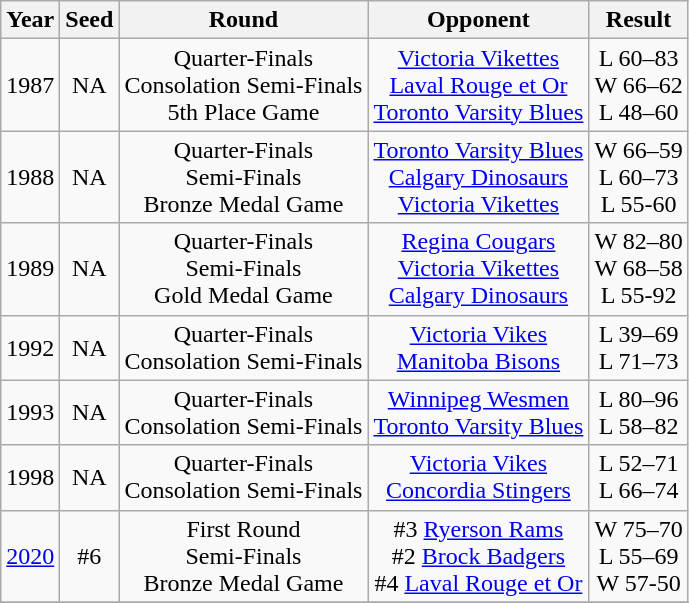<table class="wikitable" style="text-align:center">
<tr>
<th>Year</th>
<th>Seed</th>
<th>Round</th>
<th>Opponent</th>
<th>Result</th>
</tr>
<tr>
<td rowspan=1>1987</td>
<td>NA</td>
<td>Quarter-Finals<br>Consolation Semi-Finals<br>5th Place Game</td>
<td><a href='#'>Victoria Vikettes</a><br><a href='#'>Laval Rouge et Or</a><br><a href='#'>Toronto Varsity Blues</a></td>
<td>L 60–83<br>W 66–62<br>L 48–60</td>
</tr>
<tr>
<td rowspan=1>1988</td>
<td>NA</td>
<td>Quarter-Finals<br>Semi-Finals<br>Bronze Medal Game</td>
<td><a href='#'>Toronto Varsity Blues</a><br><a href='#'>Calgary Dinosaurs</a><br><a href='#'>Victoria Vikettes</a></td>
<td>W 66–59<br>L 60–73<br>L 55-60</td>
</tr>
<tr>
<td rowspan=1>1989</td>
<td>NA</td>
<td>Quarter-Finals<br>Semi-Finals<br>Gold Medal Game</td>
<td><a href='#'>Regina Cougars</a><br><a href='#'>Victoria Vikettes</a><br><a href='#'>Calgary Dinosaurs</a></td>
<td>W 82–80<br>W 68–58<br>L 55-92</td>
</tr>
<tr>
<td rowspan=1>1992</td>
<td>NA</td>
<td>Quarter-Finals<br>Consolation Semi-Finals</td>
<td><a href='#'>Victoria Vikes</a><br><a href='#'>Manitoba Bisons</a></td>
<td>L 39–69<br>L 71–73</td>
</tr>
<tr>
<td rowspan=1>1993</td>
<td>NA</td>
<td>Quarter-Finals<br>Consolation Semi-Finals</td>
<td><a href='#'>Winnipeg Wesmen</a><br><a href='#'>Toronto Varsity Blues</a></td>
<td>L 80–96<br>L 58–82</td>
</tr>
<tr>
<td rowspan=1>1998</td>
<td>NA</td>
<td>Quarter-Finals<br>Consolation Semi-Finals</td>
<td><a href='#'>Victoria Vikes</a><br><a href='#'>Concordia Stingers</a></td>
<td>L 52–71<br>L 66–74</td>
</tr>
<tr>
<td rowspan=1><a href='#'>2020</a></td>
<td>#6</td>
<td>First Round<br>Semi-Finals<br> Bronze Medal Game</td>
<td>#3 <a href='#'>Ryerson Rams</a><br>#2 <a href='#'>Brock Badgers</a><br>#4 <a href='#'>Laval Rouge et Or</a></td>
<td>W 75–70<br>L 55–69<br>W 57-50</td>
</tr>
<tr style="text-align:center;">
</tr>
</table>
